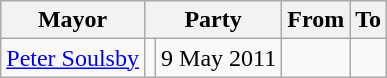<table class=wikitable>
<tr>
<th>Mayor</th>
<th colspan=2>Party</th>
<th>From</th>
<th>To</th>
</tr>
<tr>
<td><a href='#'>Peter Soulsby</a></td>
<td></td>
<td align=right>9 May 2011</td>
<td align=right></td>
</tr>
</table>
